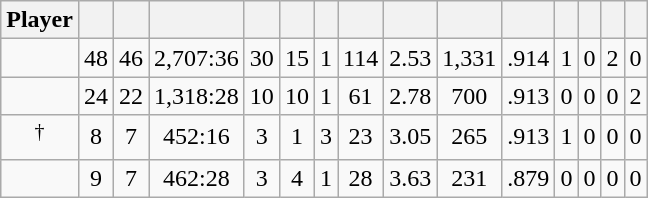<table class="wikitable sortable" style="text-align:center;">
<tr>
<th>Player</th>
<th></th>
<th></th>
<th></th>
<th></th>
<th></th>
<th></th>
<th></th>
<th></th>
<th></th>
<th></th>
<th></th>
<th></th>
<th></th>
<th></th>
</tr>
<tr>
<td></td>
<td>48</td>
<td>46</td>
<td>2,707:36</td>
<td>30</td>
<td>15</td>
<td>1</td>
<td>114</td>
<td>2.53</td>
<td>1,331</td>
<td>.914</td>
<td>1</td>
<td>0</td>
<td>2</td>
<td>0</td>
</tr>
<tr>
<td></td>
<td>24</td>
<td>22</td>
<td>1,318:28</td>
<td>10</td>
<td>10</td>
<td>1</td>
<td>61</td>
<td>2.78</td>
<td>700</td>
<td>.913</td>
<td>0</td>
<td>0</td>
<td>0</td>
<td>2</td>
</tr>
<tr>
<td><sup>†</sup></td>
<td>8</td>
<td>7</td>
<td>452:16</td>
<td>3</td>
<td>1</td>
<td>3</td>
<td>23</td>
<td>3.05</td>
<td>265</td>
<td>.913</td>
<td>1</td>
<td>0</td>
<td>0</td>
<td>0</td>
</tr>
<tr>
<td></td>
<td>9</td>
<td>7</td>
<td>462:28</td>
<td>3</td>
<td>4</td>
<td>1</td>
<td>28</td>
<td>3.63</td>
<td>231</td>
<td>.879</td>
<td>0</td>
<td>0</td>
<td>0</td>
<td>0</td>
</tr>
</table>
